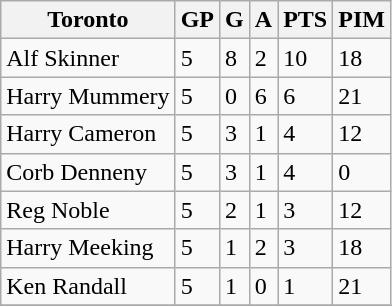<table class="wikitable">
<tr>
<th>Toronto</th>
<th>GP</th>
<th>G</th>
<th>A</th>
<th>PTS</th>
<th>PIM</th>
</tr>
<tr>
<td>Alf Skinner</td>
<td>5</td>
<td>8</td>
<td>2</td>
<td>10</td>
<td>18</td>
</tr>
<tr>
<td>Harry Mummery</td>
<td>5</td>
<td>0</td>
<td>6</td>
<td>6</td>
<td>21</td>
</tr>
<tr>
<td>Harry Cameron</td>
<td>5</td>
<td>3</td>
<td>1</td>
<td>4</td>
<td>12</td>
</tr>
<tr>
<td>Corb Denneny</td>
<td>5</td>
<td>3</td>
<td>1</td>
<td>4</td>
<td>0</td>
</tr>
<tr>
<td>Reg Noble</td>
<td>5</td>
<td>2</td>
<td>1</td>
<td>3</td>
<td>12</td>
</tr>
<tr>
<td>Harry Meeking</td>
<td>5</td>
<td>1</td>
<td>2</td>
<td>3</td>
<td>18</td>
</tr>
<tr>
<td>Ken Randall</td>
<td>5</td>
<td>1</td>
<td>0</td>
<td>1</td>
<td>21</td>
</tr>
<tr>
</tr>
</table>
